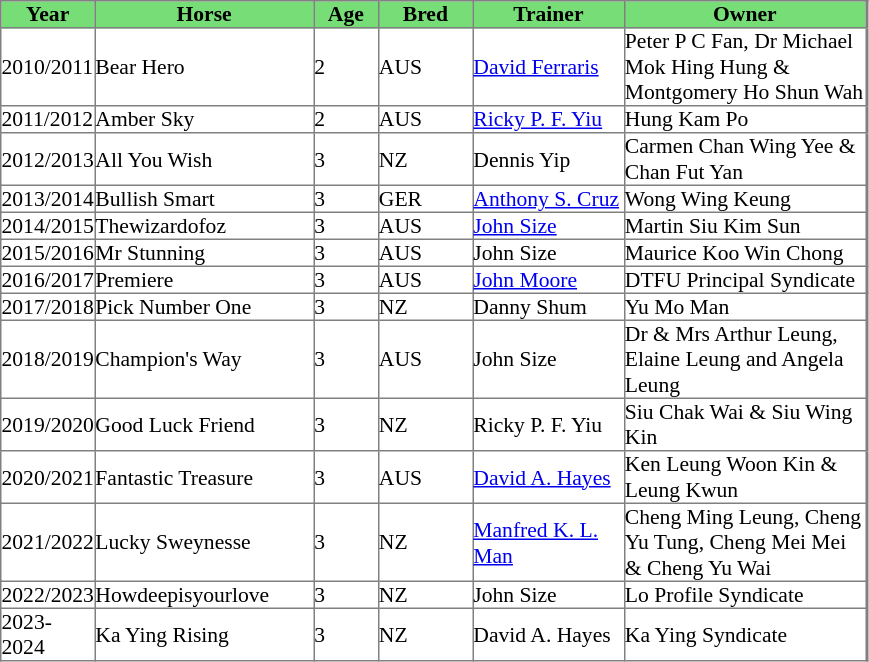<table class = "sortable" | border="1" cellpadding="0" style="border-collapse: collapse; font-size:90%">
<tr bgcolor="#77dd77" align="center">
<th width="42px"><strong>Year</strong><br></th>
<th width="145px"><strong>Horse</strong><br></th>
<th width="42px"><strong>Age</strong></th>
<th width="62px"><strong>Bred</strong></th>
<th width="100px"><strong>Trainer</strong><br></th>
<th width="160px"><strong>Owner</strong><br></th>
</tr>
<tr>
<td>2010/2011</td>
<td>Bear Hero</td>
<td>2</td>
<td>AUS</td>
<td><a href='#'>David Ferraris</a></td>
<td>Peter P C Fan, Dr Michael Mok Hing Hung & Montgomery Ho Shun Wah</td>
</tr>
<tr>
<td>2011/2012</td>
<td>Amber Sky</td>
<td>2</td>
<td>AUS</td>
<td><a href='#'>Ricky P. F. Yiu</a></td>
<td>Hung Kam Po</td>
</tr>
<tr>
<td>2012/2013</td>
<td>All You Wish</td>
<td>3</td>
<td>NZ</td>
<td>Dennis Yip</td>
<td>Carmen Chan Wing Yee & Chan Fut Yan</td>
</tr>
<tr>
<td>2013/2014</td>
<td>Bullish Smart</td>
<td>3</td>
<td>GER</td>
<td><a href='#'>Anthony S. Cruz</a></td>
<td>Wong Wing Keung</td>
</tr>
<tr>
<td>2014/2015</td>
<td>Thewizardofoz</td>
<td>3</td>
<td>AUS</td>
<td><a href='#'>John Size</a></td>
<td>Martin Siu Kim Sun</td>
</tr>
<tr>
<td>2015/2016</td>
<td>Mr Stunning</td>
<td>3</td>
<td>AUS</td>
<td>John Size</td>
<td>Maurice Koo Win Chong</td>
</tr>
<tr>
<td>2016/2017</td>
<td>Premiere</td>
<td>3</td>
<td>AUS</td>
<td><a href='#'>John Moore</a></td>
<td>DTFU Principal Syndicate</td>
<td></td>
</tr>
<tr>
<td>2017/2018</td>
<td>Pick Number One</td>
<td>3</td>
<td>NZ</td>
<td>Danny Shum</td>
<td>Yu Mo Man</td>
</tr>
<tr>
<td>2018/2019</td>
<td>Champion's Way</td>
<td>3</td>
<td>AUS</td>
<td>John Size</td>
<td>Dr & Mrs Arthur Leung, Elaine Leung and Angela Leung</td>
</tr>
<tr>
<td>2019/2020</td>
<td>Good Luck Friend</td>
<td>3</td>
<td>NZ</td>
<td>Ricky P. F. Yiu</td>
<td>Siu Chak Wai & Siu Wing Kin</td>
</tr>
<tr>
<td>2020/2021</td>
<td>Fantastic Treasure</td>
<td>3</td>
<td>AUS</td>
<td><a href='#'>David A. Hayes</a></td>
<td>Ken Leung Woon Kin & Leung Kwun</td>
</tr>
<tr>
<td>2021/2022</td>
<td>Lucky Sweynesse</td>
<td>3</td>
<td>NZ</td>
<td><a href='#'>Manfred K. L. Man</a></td>
<td>Cheng Ming Leung, Cheng Yu Tung, Cheng Mei Mei & Cheng Yu Wai</td>
</tr>
<tr>
<td>2022/2023</td>
<td>Howdeepisyourlove</td>
<td>3</td>
<td>NZ</td>
<td>John Size</td>
<td>Lo Profile Syndicate</td>
</tr>
<tr>
<td>2023-2024</td>
<td>Ka Ying Rising</td>
<td>3</td>
<td>NZ</td>
<td>David A. Hayes</td>
<td>Ka Ying Syndicate</td>
</tr>
</table>
